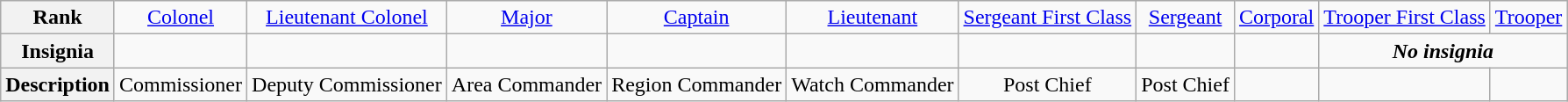<table class="wikitable">
<tr style="text-align:center;">
<th>Rank</th>
<td><a href='#'>Colonel</a></td>
<td><a href='#'>Lieutenant Colonel</a></td>
<td><a href='#'>Major</a></td>
<td><a href='#'>Captain</a></td>
<td><a href='#'>Lieutenant</a></td>
<td><a href='#'>Sergeant First Class</a></td>
<td><a href='#'>Sergeant</a></td>
<td><a href='#'>Corporal</a></td>
<td><a href='#'>Trooper First Class</a></td>
<td><a href='#'>Trooper</a></td>
</tr>
<tr style="text-align:center;">
<th>Insignia</th>
<td></td>
<td></td>
<td></td>
<td></td>
<td></td>
<td></td>
<td></td>
<td></td>
<td colspan=2><strong><em>No insignia</em></strong></td>
</tr>
<tr style="text-align:center;">
<th>Description</th>
<td>Commissioner</td>
<td>Deputy Commissioner</td>
<td>Area Commander</td>
<td>Region Commander</td>
<td>Watch Commander</td>
<td>Post Chief</td>
<td>Post Chief</td>
<td></td>
<td></td>
<td></td>
</tr>
</table>
